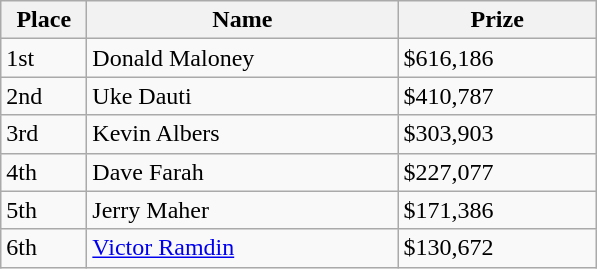<table class="wikitable">
<tr>
<th style="width:50px;">Place</th>
<th style="width:200px;">Name</th>
<th style="width:125px;">Prize</th>
</tr>
<tr>
<td>1st</td>
<td> Donald Maloney</td>
<td>$616,186</td>
</tr>
<tr>
<td>2nd</td>
<td> Uke Dauti</td>
<td>$410,787</td>
</tr>
<tr>
<td>3rd</td>
<td> Kevin Albers</td>
<td>$303,903</td>
</tr>
<tr>
<td>4th</td>
<td> Dave Farah</td>
<td>$227,077</td>
</tr>
<tr>
<td>5th</td>
<td>  Jerry Maher</td>
<td>$171,386</td>
</tr>
<tr>
<td>6th</td>
<td> <a href='#'>Victor Ramdin</a></td>
<td>$130,672</td>
</tr>
</table>
